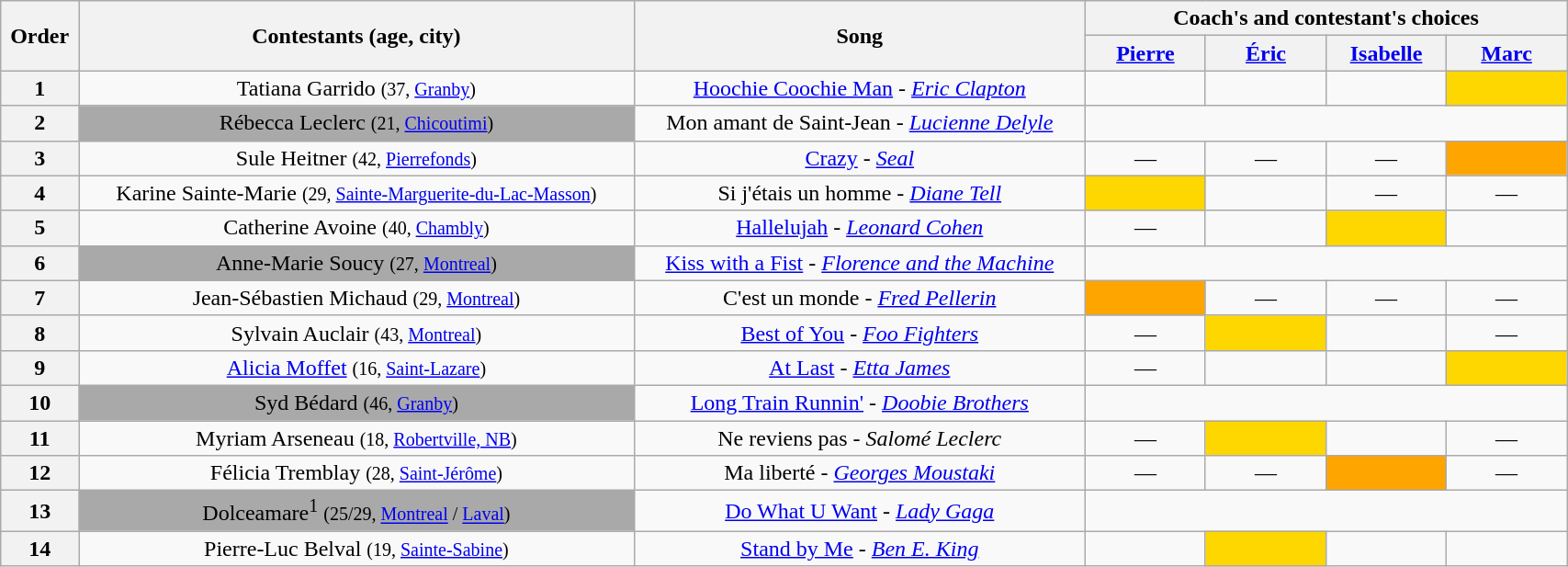<table class="wikitable plainrowheaders"  style="text-align:center; width:90%;">
<tr>
<th scope="col" rowspan="2">Order</th>
<th scope="col" rowspan="2">Contestants (age, city)</th>
<th scope="col" rowspan="2">Song</th>
<th colspan="4">Coach's and contestant's choices</th>
</tr>
<tr>
<th style="width:5em;"><a href='#'>Pierre</a></th>
<th style="width:5em;"><a href='#'>Éric</a></th>
<th style="width:5em;"><a href='#'>Isabelle</a></th>
<th style="width:5em;"><a href='#'>Marc</a></th>
</tr>
<tr>
<th scope=col>1</th>
<td>Tatiana Garrido <small>(37, <a href='#'>Granby</a>)</small></td>
<td><a href='#'>Hoochie Coochie Man</a> - <em><a href='#'>Eric Clapton</a></em></td>
<td></td>
<td></td>
<td></td>
<td style="background:gold;text-align:center;"></td>
</tr>
<tr>
<th scope=col>2</th>
<td style="background:darkgrey;text-align:center;">Rébecca Leclerc <small>(21, <a href='#'>Chicoutimi</a>)</small></td>
<td>Mon amant de Saint-Jean - <em><a href='#'>Lucienne Delyle</a></em></td>
<td colspan=4></td>
</tr>
<tr>
<th scope=col>3</th>
<td>Sule Heitner <small>(42, <a href='#'>Pierrefonds</a>)</small></td>
<td><a href='#'>Crazy</a> - <em><a href='#'>Seal</a></em></td>
<td>—</td>
<td>—</td>
<td>—</td>
<td style="background:orange;text-align:center;"></td>
</tr>
<tr>
<th scope=col>4</th>
<td>Karine Sainte-Marie <small>(29, <a href='#'>Sainte-Marguerite-du-Lac-Masson</a>)</small></td>
<td>Si j'étais un homme - <em><a href='#'>Diane Tell</a></em></td>
<td style="background:gold;text-align:center;"></td>
<td></td>
<td>—</td>
<td>—</td>
</tr>
<tr>
<th scope=col>5</th>
<td>Catherine Avoine <small>(40, <a href='#'>Chambly</a>)</small></td>
<td><a href='#'>Hallelujah</a> - <em><a href='#'>Leonard Cohen</a></em></td>
<td>—</td>
<td></td>
<td style="background:gold;text-align:center;"></td>
<td></td>
</tr>
<tr>
<th scope=col>6</th>
<td style="background:darkgrey;text-align:center;">Anne-Marie Soucy <small>(27, <a href='#'>Montreal</a>)</small></td>
<td><a href='#'>Kiss with a Fist</a> - <em><a href='#'>Florence and the Machine</a></em></td>
<td colspan=4></td>
</tr>
<tr>
<th scope=col>7</th>
<td>Jean-Sébastien Michaud <small>(29, <a href='#'>Montreal</a>)</small></td>
<td>C'est un monde - <em><a href='#'>Fred Pellerin</a></em></td>
<td style="background:orange;text-align:center;"></td>
<td>—</td>
<td>—</td>
<td>—</td>
</tr>
<tr>
<th scope=col>8</th>
<td>Sylvain Auclair <small>(43, <a href='#'>Montreal</a>)</small></td>
<td><a href='#'>Best of You</a> - <em><a href='#'>Foo Fighters</a></em></td>
<td>—</td>
<td style="background:gold;text-align:center;"></td>
<td></td>
<td>—</td>
</tr>
<tr>
<th scope=col>9</th>
<td><a href='#'>Alicia Moffet</a> <small>(16, <a href='#'>Saint-Lazare</a>)</small></td>
<td><a href='#'>At Last</a> - <em><a href='#'>Etta James</a></em></td>
<td>—</td>
<td></td>
<td></td>
<td style="background:gold;text-align:center;"></td>
</tr>
<tr>
<th scope=col>10</th>
<td style="background:darkgrey;text-align:center;">Syd Bédard <small>(46, <a href='#'>Granby</a>)</small></td>
<td><a href='#'>Long Train Runnin'</a> - <em><a href='#'>Doobie Brothers</a></em></td>
<td colspan=4></td>
</tr>
<tr>
<th scope=col>11</th>
<td>Myriam Arseneau <small>(18, <a href='#'>Robertville, NB</a>)</small></td>
<td>Ne reviens pas - <em>Salomé Leclerc</em></td>
<td>—</td>
<td style="background:gold;text-align:center;"></td>
<td></td>
<td>—</td>
</tr>
<tr>
<th scope=col>12</th>
<td>Félicia Tremblay <small>(28, <a href='#'>Saint-Jérôme</a>)</small></td>
<td>Ma liberté - <em><a href='#'>Georges Moustaki</a></em></td>
<td>—</td>
<td>—</td>
<td style="background:orange;text-align:center;"></td>
<td>—</td>
</tr>
<tr>
<th scope=col>13</th>
<td style="background:darkgrey;text-align:center;">Dolceamare<sup>1</sup> <small>(25/29, <a href='#'>Montreal</a> / <a href='#'>Laval</a>)</small></td>
<td><a href='#'>Do What U Want</a> - <em><a href='#'>Lady Gaga</a></em></td>
<td colspan=4></td>
</tr>
<tr>
<th scope=col>14</th>
<td>Pierre-Luc Belval <small>(19, <a href='#'>Sainte-Sabine</a>)</small></td>
<td><a href='#'>Stand by Me</a> - <em><a href='#'>Ben E. King</a></em></td>
<td></td>
<td style="background:gold;text-align:center;"></td>
<td></td>
<td></td>
</tr>
</table>
